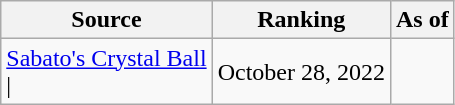<table class="wikitable" style="text-align:center">
<tr>
<th>Source</th>
<th>Ranking</th>
<th>As of</th>
</tr>
<tr>
<td align=left><a href='#'>Sabato's Crystal Ball</a><br>| </td>
<td>October 28, 2022</td>
</tr>
</table>
